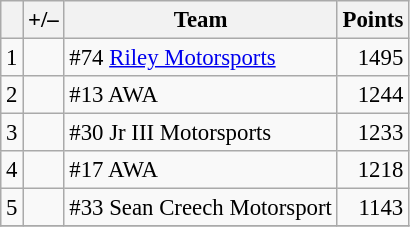<table class="wikitable" style="font-size: 95%;">
<tr>
<th scope="col"></th>
<th scope="col">+/–</th>
<th scope="col">Team</th>
<th scope="col">Points</th>
</tr>
<tr>
<td align=center>1</td>
<td align="left"></td>
<td> #74 <a href='#'>Riley Motorsports</a></td>
<td align=right>1495</td>
</tr>
<tr>
<td align=center>2</td>
<td align="left"></td>
<td> #13 AWA</td>
<td align=right>1244</td>
</tr>
<tr>
<td align=center>3</td>
<td align="left"></td>
<td> #30 Jr III Motorsports</td>
<td align=right>1233</td>
</tr>
<tr>
<td align=center>4</td>
<td align="left"></td>
<td> #17 AWA</td>
<td align=right>1218</td>
</tr>
<tr>
<td align=center>5</td>
<td align="left"></td>
<td> #33 Sean Creech Motorsport</td>
<td align=right>1143</td>
</tr>
<tr>
</tr>
</table>
